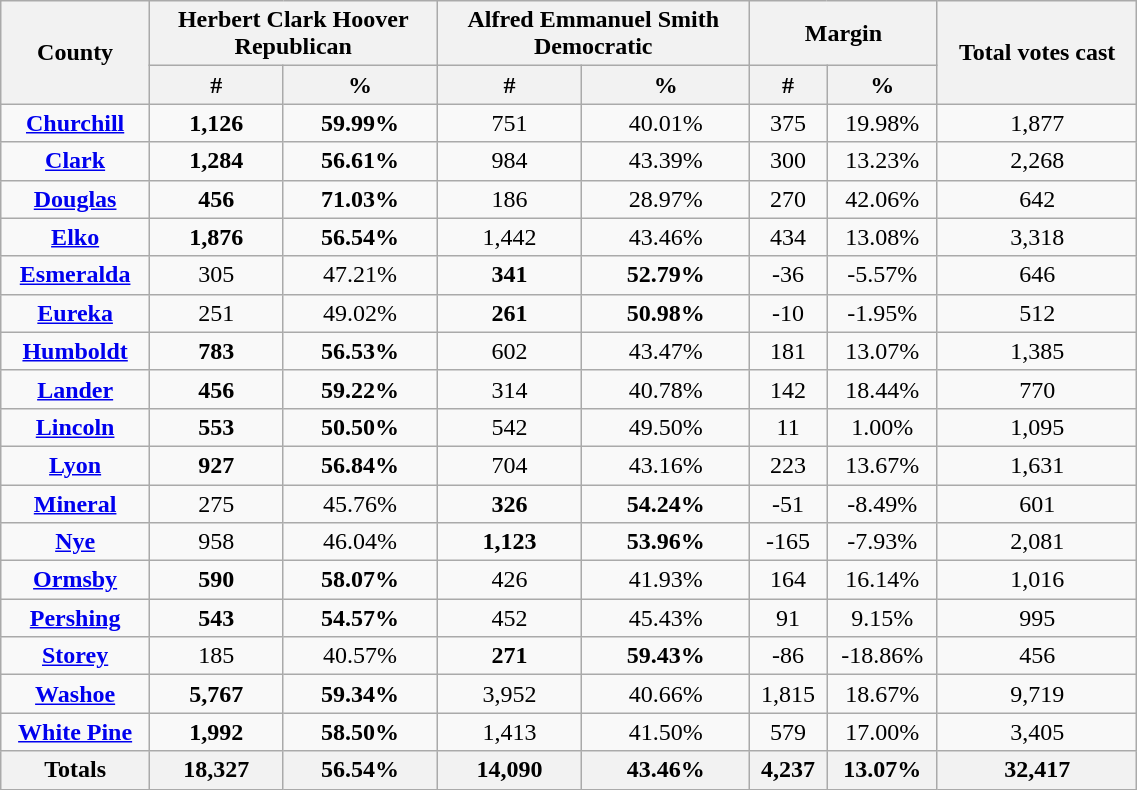<table class="wikitable sortable" style="text-align:center" width="60%">
<tr>
<th rowspan="2" style="text-align:center;">County</th>
<th colspan="2" style="text-align:center;">Herbert Clark Hoover<br>Republican</th>
<th colspan="2" style="text-align:center;">Alfred Emmanuel Smith<br>Democratic</th>
<th colspan="2" style="text-align:center;">Margin</th>
<th rowspan="2" style="text-align:center;">Total votes cast</th>
</tr>
<tr>
<th style="text-align:center;" data-sort-type="number">#</th>
<th style="text-align:center;" data-sort-type="number">%</th>
<th style="text-align:center;" data-sort-type="number">#</th>
<th style="text-align:center;" data-sort-type="number">%</th>
<th style="text-align:center;" data-sort-type="number">#</th>
<th style="text-align:center;" data-sort-type="number">%</th>
</tr>
<tr style="text-align:center;">
<td><strong><a href='#'>Churchill</a></strong></td>
<td><strong>1,126</strong></td>
<td><strong>59.99%</strong></td>
<td>751</td>
<td>40.01%</td>
<td>375</td>
<td>19.98%</td>
<td>1,877</td>
</tr>
<tr style="text-align:center;">
<td><strong><a href='#'>Clark</a></strong></td>
<td><strong>1,284</strong></td>
<td><strong>56.61%</strong></td>
<td>984</td>
<td>43.39%</td>
<td>300</td>
<td>13.23%</td>
<td>2,268</td>
</tr>
<tr style="text-align:center;">
<td><strong><a href='#'>Douglas</a></strong></td>
<td><strong>456</strong></td>
<td><strong>71.03%</strong></td>
<td>186</td>
<td>28.97%</td>
<td>270</td>
<td>42.06%</td>
<td>642</td>
</tr>
<tr style="text-align:center;">
<td><strong><a href='#'>Elko</a></strong></td>
<td><strong>1,876</strong></td>
<td><strong>56.54%</strong></td>
<td>1,442</td>
<td>43.46%</td>
<td>434</td>
<td>13.08%</td>
<td>3,318</td>
</tr>
<tr style="text-align:center;">
<td><strong><a href='#'>Esmeralda</a></strong></td>
<td>305</td>
<td>47.21%</td>
<td><strong>341</strong></td>
<td><strong>52.79%</strong></td>
<td>-36</td>
<td>-5.57%</td>
<td>646</td>
</tr>
<tr style="text-align:center;">
<td><strong><a href='#'>Eureka</a></strong></td>
<td>251</td>
<td>49.02%</td>
<td><strong>261</strong></td>
<td><strong>50.98%</strong></td>
<td>-10</td>
<td>-1.95%</td>
<td>512</td>
</tr>
<tr style="text-align:center;">
<td><strong><a href='#'>Humboldt</a></strong></td>
<td><strong>783</strong></td>
<td><strong>56.53%</strong></td>
<td>602</td>
<td>43.47%</td>
<td>181</td>
<td>13.07%</td>
<td>1,385</td>
</tr>
<tr style="text-align:center;">
<td><strong><a href='#'>Lander</a></strong></td>
<td><strong>456</strong></td>
<td><strong>59.22%</strong></td>
<td>314</td>
<td>40.78%</td>
<td>142</td>
<td>18.44%</td>
<td>770</td>
</tr>
<tr style="text-align:center;">
<td><strong><a href='#'>Lincoln</a></strong></td>
<td><strong>553</strong></td>
<td><strong>50.50%</strong></td>
<td>542</td>
<td>49.50%</td>
<td>11</td>
<td>1.00%</td>
<td>1,095</td>
</tr>
<tr style="text-align:center;">
<td><strong><a href='#'>Lyon</a></strong></td>
<td><strong>927</strong></td>
<td><strong>56.84%</strong></td>
<td>704</td>
<td>43.16%</td>
<td>223</td>
<td>13.67%</td>
<td>1,631</td>
</tr>
<tr style="text-align:center;">
<td><strong><a href='#'>Mineral</a></strong></td>
<td>275</td>
<td>45.76%</td>
<td><strong>326</strong></td>
<td><strong>54.24%</strong></td>
<td>-51</td>
<td>-8.49%</td>
<td>601</td>
</tr>
<tr style="text-align:center;">
<td><strong><a href='#'>Nye</a></strong></td>
<td>958</td>
<td>46.04%</td>
<td><strong>1,123</strong></td>
<td><strong>53.96%</strong></td>
<td>-165</td>
<td>-7.93%</td>
<td>2,081</td>
</tr>
<tr style="text-align:center;">
<td><strong><a href='#'>Ormsby</a></strong></td>
<td><strong>590</strong></td>
<td><strong>58.07%</strong></td>
<td>426</td>
<td>41.93%</td>
<td>164</td>
<td>16.14%</td>
<td>1,016</td>
</tr>
<tr style="text-align:center;">
<td><strong><a href='#'>Pershing</a></strong></td>
<td><strong>543</strong></td>
<td><strong>54.57%</strong></td>
<td>452</td>
<td>45.43%</td>
<td>91</td>
<td>9.15%</td>
<td>995</td>
</tr>
<tr style="text-align:center;">
<td><strong><a href='#'>Storey</a></strong></td>
<td>185</td>
<td>40.57%</td>
<td><strong>271</strong></td>
<td><strong>59.43%</strong></td>
<td>-86</td>
<td>-18.86%</td>
<td>456</td>
</tr>
<tr style="text-align:center;">
<td><strong><a href='#'>Washoe</a></strong></td>
<td><strong>5,767</strong></td>
<td><strong>59.34%</strong></td>
<td>3,952</td>
<td>40.66%</td>
<td>1,815</td>
<td>18.67%</td>
<td>9,719</td>
</tr>
<tr style="text-align:center;">
<td><strong><a href='#'>White Pine</a></strong></td>
<td><strong>1,992</strong></td>
<td><strong>58.50%</strong></td>
<td>1,413</td>
<td>41.50%</td>
<td>579</td>
<td>17.00%</td>
<td>3,405</td>
</tr>
<tr style="text-align:center;">
<th>Totals</th>
<th>18,327</th>
<th>56.54%</th>
<th>14,090</th>
<th>43.46%</th>
<th>4,237</th>
<th>13.07%</th>
<th>32,417</th>
</tr>
</table>
